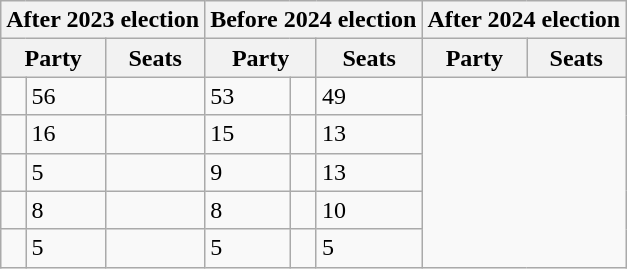<table class="wikitable">
<tr>
<th colspan="3">After 2023 election</th>
<th colspan="3">Before 2024 election</th>
<th colspan="3">After 2024 election</th>
</tr>
<tr>
<th colspan="2">Party</th>
<th>Seats</th>
<th colspan="2">Party</th>
<th>Seats</th>
<th colspan="2">Party</th>
<th>Seats</th>
</tr>
<tr>
<td></td>
<td>56</td>
<td></td>
<td>53</td>
<td></td>
<td>49</td>
</tr>
<tr>
<td></td>
<td>16</td>
<td></td>
<td>15</td>
<td></td>
<td>13</td>
</tr>
<tr>
<td></td>
<td>5</td>
<td></td>
<td>9</td>
<td></td>
<td>13</td>
</tr>
<tr>
<td></td>
<td>8</td>
<td></td>
<td>8</td>
<td></td>
<td>10</td>
</tr>
<tr>
<td></td>
<td>5</td>
<td></td>
<td>5</td>
<td></td>
<td>5</td>
</tr>
</table>
